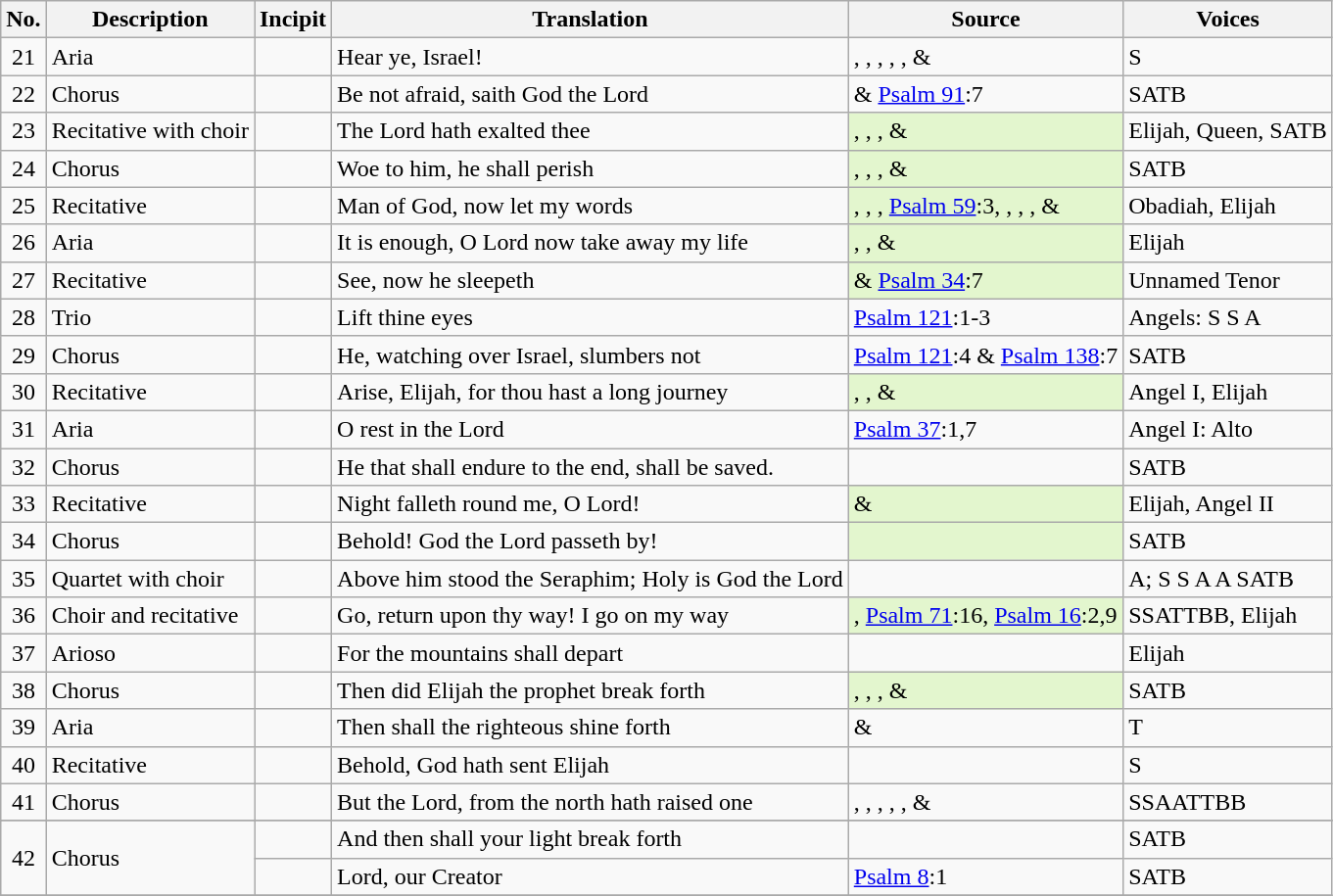<table class="wikitable plainrowheaders">
<tr>
<th scope="col">No.</th>
<th scope="col">Description</th>
<th scope="col">Incipit</th>
<th scope="col">Translation</th>
<th scope="col">Source</th>
<th scope="col">Voices<br></th>
</tr>
<tr id = 21>
<td style="text-align: center;">21</td>
<td>Aria</td>
<td><em></em></td>
<td>Hear ye, Israel!</td>
<td>, , , ,  , & </td>
<td>S</td>
</tr>
<tr id = 22>
<td style="text-align: center;">22</td>
<td>Chorus</td>
<td><em></em></td>
<td>Be not afraid, saith God the Lord</td>
<td> & <a href='#'>Psalm 91</a>:7</td>
<td>SATB</td>
</tr>
<tr id = 23>
<td style="text-align: center;">23</td>
<td>Recitative with choir</td>
<td><em></em></td>
<td>The Lord hath exalted thee</td>
<td style="background: #E3F6CE;">, , , & </td>
<td>Elijah, Queen, SATB</td>
</tr>
<tr id = 24>
<td style="text-align: center;">24</td>
<td>Chorus</td>
<td><em></em></td>
<td>Woe to him, he shall perish</td>
<td style="background: #E3F6CE;">, , , & </td>
<td>SATB</td>
</tr>
<tr id = 25>
<td style="text-align: center;">25</td>
<td>Recitative</td>
<td><em></em></td>
<td>Man of God, now let my words</td>
<td style="background: #E3F6CE;">,   , , <a href='#'>Psalm 59</a>:3, , , , & </td>
<td>Obadiah, Elijah</td>
</tr>
<tr id = 26>
<td style="text-align: center;">26</td>
<td>Aria</td>
<td><em></em></td>
<td>It is enough, O Lord now take away my life</td>
<td style="background: #E3F6CE;">, , & </td>
<td>Elijah</td>
</tr>
<tr id = 27>
<td style="text-align: center;">27</td>
<td>Recitative</td>
<td><em></em></td>
<td>See, now he sleepeth</td>
<td style="background: #E3F6CE;"> & <a href='#'>Psalm 34</a>:7</td>
<td>Unnamed Tenor</td>
</tr>
<tr id = 28>
<td style="text-align: center;">28</td>
<td>Trio</td>
<td><em></em></td>
<td>Lift thine eyes</td>
<td><a href='#'>Psalm 121</a>:1-3</td>
<td>Angels: S  S A</td>
</tr>
<tr id = 29>
<td style="text-align: center;">29</td>
<td>Chorus</td>
<td><em></em></td>
<td>He, watching over Israel, slumbers not</td>
<td><a href='#'>Psalm 121</a>:4 & <a href='#'>Psalm 138</a>:7</td>
<td>SATB</td>
</tr>
<tr id = 30>
<td style="text-align: center;">30</td>
<td>Recitative</td>
<td><em></em></td>
<td>Arise, Elijah, for thou hast a long journey</td>
<td style="background: #E3F6CE;">, , & </td>
<td>Angel I, Elijah</td>
</tr>
<tr id = 31>
<td style="text-align: center;">31</td>
<td>Aria</td>
<td><em></em></td>
<td>O rest in the Lord</td>
<td><a href='#'>Psalm 37</a>:1,7</td>
<td>Angel I: Alto</td>
</tr>
<tr id = 32>
<td style="text-align: center;">32</td>
<td>Chorus</td>
<td><em></em></td>
<td>He that shall endure to the end, shall be saved.</td>
<td> </td>
<td>SATB</td>
</tr>
<tr id = 33>
<td style="text-align: center;">33</td>
<td>Recitative</td>
<td><em></em></td>
<td>Night falleth round me, O Lord!</td>
<td style="background: #E3F6CE;"> & </td>
<td>Elijah, Angel II</td>
</tr>
<tr id = 34>
<td style="text-align: center;">34</td>
<td>Chorus</td>
<td><em></em></td>
<td>Behold! God the Lord passeth by!</td>
<td style="background: #E3F6CE;"></td>
<td>SATB</td>
</tr>
<tr id = 35>
<td style="text-align: center;">35</td>
<td>Quartet with choir</td>
<td><em></em></td>
<td>Above him stood the Seraphim; Holy is God the Lord</td>
<td></td>
<td>A; S S A A SATB</td>
</tr>
<tr id = 36>
<td style="text-align: center;">36</td>
<td>Choir and recitative</td>
<td><em></em></td>
<td>Go, return upon thy way! I go on my way</td>
<td style="background: #E3F6CE;">, <a href='#'>Psalm 71</a>:16, <a href='#'>Psalm 16</a>:2,9</td>
<td>SSATTBB, Elijah</td>
</tr>
<tr id = 37>
<td style="text-align: center;">37</td>
<td>Arioso</td>
<td><em></em></td>
<td>For the mountains shall depart</td>
<td></td>
<td>Elijah</td>
</tr>
<tr id = 38>
<td style="text-align: center;">38</td>
<td>Chorus</td>
<td><em></em></td>
<td>Then did Elijah the prophet break forth</td>
<td style="background: #E3F6CE;">, , , & </td>
<td>SATB</td>
</tr>
<tr id = 39>
<td style="text-align: center;">39</td>
<td>Aria</td>
<td><em></em></td>
<td>Then shall the righteous shine forth</td>
<td> & </td>
<td>T</td>
</tr>
<tr id = 40>
<td style="text-align: center;">40</td>
<td>Recitative</td>
<td><em></em></td>
<td>Behold, God hath sent Elijah</td>
<td></td>
<td>S</td>
</tr>
<tr id = 41>
<td style="text-align: center;">41</td>
<td>Chorus</td>
<td><em></em></td>
<td>But the Lord, from the north hath raised one</td>
<td>, , , , , & </td>
<td>SSAATTBB</td>
</tr>
<tr | Quartet || >
</tr>
<tr id = 42>
<td rowspan="2" style="text-align: center;">42</td>
<td rowspan="2">Chorus</td>
<td><em></em></td>
<td>And then shall your light break forth</td>
<td> </td>
<td>SATB</td>
</tr>
<tr>
<td><em></em></td>
<td>Lord, our Creator</td>
<td><a href='#'>Psalm 8</a>:1</td>
<td>SATB</td>
</tr>
<tr>
</tr>
</table>
